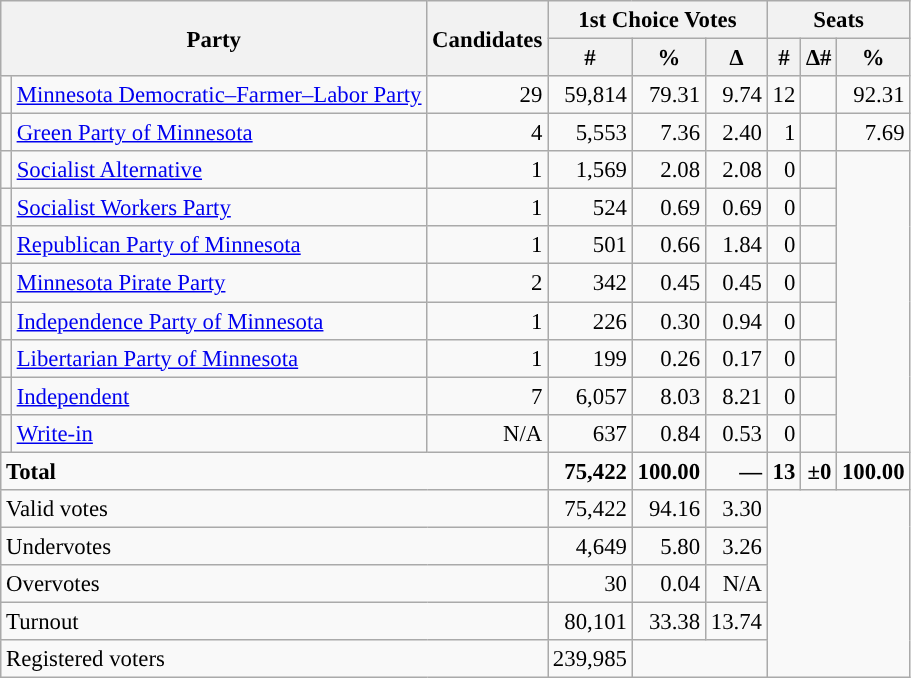<table class="wikitable" style="font-size:95%">
<tr>
<th rowspan="2" colspan="2">Party</th>
<th rowspan="2">Candidates</th>
<th colspan="3">1st Choice Votes</th>
<th colspan="3">Seats</th>
</tr>
<tr>
<th>#</th>
<th>%</th>
<th>∆</th>
<th>#</th>
<th>∆#</th>
<th>%</th>
</tr>
<tr>
<td style="background-color:"></td>
<td><a href='#'>Minnesota Democratic–Farmer–Labor Party</a></td>
<td align="right">29</td>
<td align="right">59,814</td>
<td align="right">79.31</td>
<td align="right">9.74</td>
<td align="right">12</td>
<td align="right"></td>
<td align="right">92.31</td>
</tr>
<tr>
<td style="background-color:"></td>
<td><a href='#'>Green Party of Minnesota</a></td>
<td align="right">4</td>
<td align="right">5,553</td>
<td align="right">7.36</td>
<td align="right">2.40</td>
<td align="right">1</td>
<td align="right"></td>
<td align="right">7.69</td>
</tr>
<tr>
<td style="background-color:"></td>
<td><a href='#'>Socialist Alternative</a></td>
<td align="right">1</td>
<td align="right">1,569</td>
<td align="right">2.08</td>
<td align="right">2.08</td>
<td align="right">0</td>
<td align="right"></td>
</tr>
<tr>
<td style="background-color:"></td>
<td><a href='#'>Socialist Workers Party</a></td>
<td align="right">1</td>
<td align="right">524</td>
<td align="right">0.69</td>
<td align="right">0.69</td>
<td align="right">0</td>
<td align="right"></td>
</tr>
<tr>
<td style="background-color:"></td>
<td><a href='#'>Republican Party of Minnesota</a></td>
<td align="right">1</td>
<td align="right">501</td>
<td align="right">0.66</td>
<td align="right">1.84</td>
<td align="right">0</td>
<td align="right"></td>
</tr>
<tr>
<td style="background-color:"></td>
<td><a href='#'>Minnesota Pirate Party</a></td>
<td align="right">2</td>
<td align="right">342</td>
<td align="right">0.45</td>
<td align="right">0.45</td>
<td align="right">0</td>
<td align="right"></td>
</tr>
<tr>
<td style="background-color:"></td>
<td><a href='#'>Independence Party of Minnesota</a></td>
<td align="right">1</td>
<td align="right">226</td>
<td align="right">0.30</td>
<td align="right">0.94</td>
<td align="right">0</td>
<td align="right"></td>
</tr>
<tr>
<td style="background-color:"></td>
<td><a href='#'>Libertarian Party of Minnesota</a></td>
<td align="right">1</td>
<td align="right">199</td>
<td align="right">0.26</td>
<td align="right">0.17</td>
<td align="right">0</td>
<td align="right"></td>
</tr>
<tr>
<td style="background-color:"></td>
<td><a href='#'>Independent</a></td>
<td align="right">7</td>
<td align="right">6,057</td>
<td align="right">8.03</td>
<td align="right">8.21</td>
<td align="right">0</td>
<td align="right"></td>
</tr>
<tr>
<td style="background-color:"></td>
<td><a href='#'>Write-in</a></td>
<td align="right">N/A</td>
<td align="right">637</td>
<td align="right">0.84</td>
<td align="right">0.53</td>
<td align="right">0</td>
<td align="right"></td>
</tr>
<tr>
<td colspan="3" align="left"><strong>Total</strong></td>
<td align="right"><strong>75,422</strong></td>
<td align="right"><strong>100.00</strong></td>
<td align="right"><strong>—</strong></td>
<td align="right"><strong>13</strong></td>
<td align="right"><strong>±0</strong></td>
<td align="right"><strong>100.00</strong></td>
</tr>
<tr>
<td colspan="3" align="left">Valid votes</td>
<td colspan="1" align="right">75,422</td>
<td colspan="1" align="right">94.16</td>
<td colspan="1" align="right">3.30</td>
</tr>
<tr>
<td colspan="3" align="left">Undervotes</td>
<td colspan="1" align="right">4,649</td>
<td colspan="1" align="right">5.80</td>
<td colspan="1" align="right">3.26</td>
</tr>
<tr>
<td colspan="3" align="left">Overvotes</td>
<td colspan="1" align="right">30</td>
<td colspan="1" align="right">0.04</td>
<td colspan="1" align="right">N/A</td>
</tr>
<tr>
<td colspan="3" align="left">Turnout</td>
<td colspan="1" align="right">80,101</td>
<td colspan="1" align="right">33.38</td>
<td colspan="1" align="right">13.74</td>
</tr>
<tr>
<td colspan="3" align="left">Registered voters</td>
<td colspan="1" align="right">239,985</td>
<td colspan="2" align="right"></td>
</tr>
</table>
